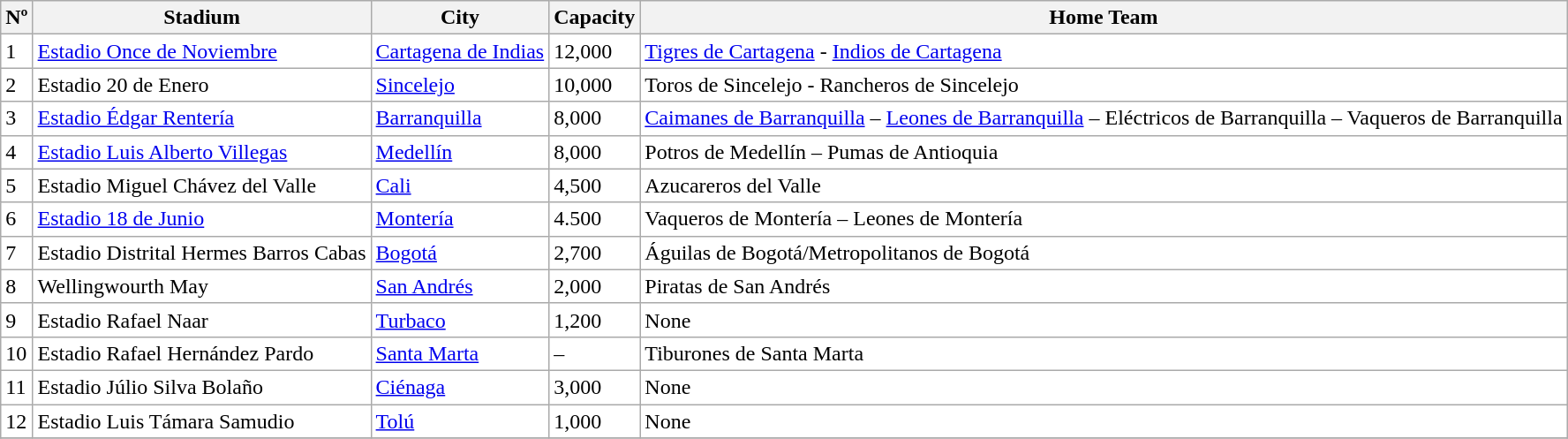<table class="wikitable">
<tr>
<th>Nº</th>
<th>Stadium</th>
<th>City</th>
<th>Capacity</th>
<th>Home Team</th>
</tr>
<tr bgcolor="ffffff">
<td>1</td>
<td><a href='#'>Estadio Once de Noviembre</a></td>
<td><a href='#'>Cartagena de Indias</a></td>
<td>12,000</td>
<td><a href='#'>Tigres de Cartagena</a> - <a href='#'>Indios de Cartagena</a></td>
</tr>
<tr bgcolor="ffffff">
<td>2</td>
<td>Estadio 20 de Enero</td>
<td><a href='#'>Sincelejo</a></td>
<td>10,000</td>
<td>Toros de Sincelejo - Rancheros de Sincelejo</td>
</tr>
<tr bgcolor="ffffff">
<td>3</td>
<td><a href='#'>Estadio Édgar Rentería</a></td>
<td><a href='#'>Barranquilla</a></td>
<td>8,000</td>
<td><a href='#'>Caimanes de Barranquilla</a> – <a href='#'>Leones de Barranquilla</a> – Eléctricos de Barranquilla – Vaqueros de Barranquilla</td>
</tr>
<tr bgcolor="ffffff">
<td>4</td>
<td><a href='#'>Estadio Luis Alberto Villegas</a></td>
<td><a href='#'>Medellín</a></td>
<td>8,000</td>
<td>Potros de Medellín – Pumas de Antioquia</td>
</tr>
<tr bgcolor="ffffff">
<td>5</td>
<td>Estadio Miguel Chávez del Valle</td>
<td><a href='#'>Cali</a></td>
<td>4,500</td>
<td>Azucareros del Valle</td>
</tr>
<tr bgcolor="ffffff">
<td>6</td>
<td><a href='#'>Estadio 18 de Junio</a></td>
<td><a href='#'>Montería</a></td>
<td>4.500</td>
<td>Vaqueros de  Montería – Leones de Montería</td>
</tr>
<tr bgcolor="ffffff">
<td>7</td>
<td>Estadio Distrital Hermes Barros Cabas</td>
<td><a href='#'>Bogotá</a></td>
<td>2,700</td>
<td>Águilas de Bogotá/Metropolitanos de Bogotá</td>
</tr>
<tr bgcolor="ffffff">
<td>8</td>
<td>Wellingwourth May</td>
<td><a href='#'>San Andrés</a></td>
<td>2,000</td>
<td>Piratas de San Andrés</td>
</tr>
<tr bgcolor="ffffff">
<td>9</td>
<td>Estadio Rafael Naar</td>
<td><a href='#'>Turbaco</a></td>
<td>1,200</td>
<td>None</td>
</tr>
<tr bgcolor="ffffff">
<td>10</td>
<td>Estadio Rafael Hernández Pardo</td>
<td><a href='#'>Santa Marta</a></td>
<td>–</td>
<td>Tiburones de Santa Marta</td>
</tr>
<tr bgcolor="ffffff">
<td>11</td>
<td>Estadio Júlio Silva Bolaño</td>
<td><a href='#'>Ciénaga</a></td>
<td>3,000</td>
<td>None</td>
</tr>
<tr bgcolor="ffffff">
<td>12</td>
<td>Estadio Luis Támara Samudio</td>
<td><a href='#'>Tolú</a></td>
<td>1,000</td>
<td>None</td>
</tr>
<tr bgcolor="ffffff">
</tr>
</table>
